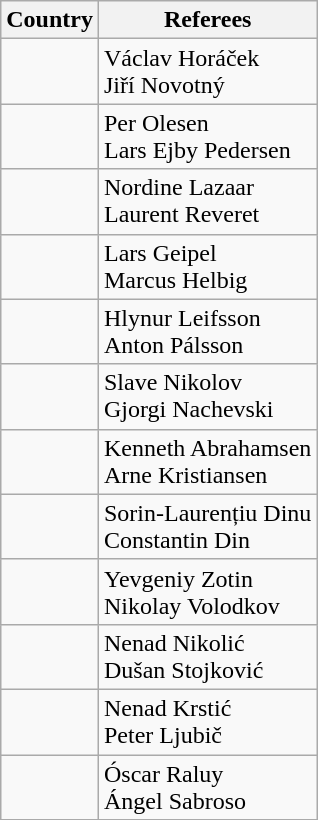<table class="wikitable collapsible collapsed">
<tr>
<th>Country</th>
<th>Referees</th>
</tr>
<tr>
<td></td>
<td>Václav Horáček<br>Jiří Novotný</td>
</tr>
<tr>
<td></td>
<td>Per Olesen<br>Lars Ejby Pedersen</td>
</tr>
<tr>
<td></td>
<td>Nordine Lazaar<br>Laurent Reveret</td>
</tr>
<tr>
<td></td>
<td>Lars Geipel<br>Marcus Helbig</td>
</tr>
<tr>
<td></td>
<td>Hlynur Leifsson<br>Anton Pálsson</td>
</tr>
<tr>
<td></td>
<td>Slave Nikolov<br>Gjorgi Nachevski</td>
</tr>
<tr>
<td></td>
<td>Kenneth Abrahamsen<br>Arne Kristiansen</td>
</tr>
<tr>
<td></td>
<td>Sorin-Laurențiu Dinu<br>Constantin Din</td>
</tr>
<tr>
<td></td>
<td>Yevgeniy Zotin<br>Nikolay Volodkov</td>
</tr>
<tr>
<td></td>
<td>Nenad Nikolić<br>Dušan Stojković</td>
</tr>
<tr>
<td></td>
<td>Nenad Krstić<br>Peter Ljubič</td>
</tr>
<tr>
<td></td>
<td>Óscar Raluy<br>Ángel Sabroso</td>
</tr>
</table>
